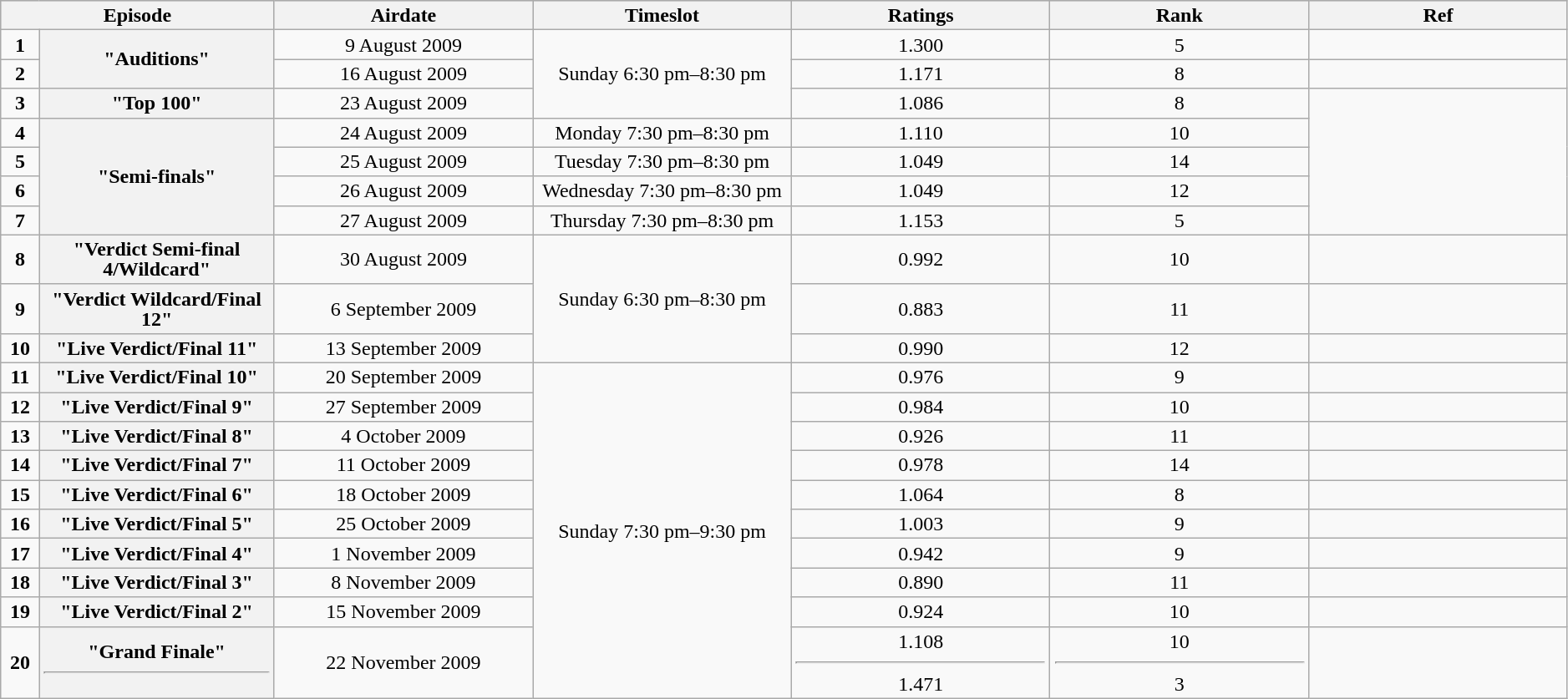<table class="wikitable plainrowheaders" style="text-align:center; line-height:16px; width:99%;">
<tr style="background:#cccccc;">
<th width=10% colspan="2">Episode</th>
<th width=10%>Airdate</th>
<th width=10%>Timeslot</th>
<th width=10%>Ratings</th>
<th width=10%>Rank</th>
<th width=10%>Ref</th>
</tr>
<tr>
<td><strong>1</strong></td>
<th rowspan="2" align=centre><strong>"Auditions"</strong></th>
<td>9 August 2009</td>
<td rowspan=3>Sunday 6:30 pm–8:30 pm</td>
<td>1.300</td>
<td>5</td>
<td></td>
</tr>
<tr>
<td><strong>2</strong></td>
<td>16 August 2009</td>
<td>1.171</td>
<td>8</td>
<td></td>
</tr>
<tr>
<td><strong>3</strong></td>
<th align=centre><strong>"Top 100"</strong></th>
<td>23 August 2009</td>
<td>1.086</td>
<td>8</td>
<td rowspan="5"></td>
</tr>
<tr>
<td><strong>4</strong></td>
<th rowspan="4" align=centre><strong>"Semi-finals"</strong></th>
<td>24 August 2009</td>
<td>Monday 7:30 pm–8:30 pm</td>
<td>1.110</td>
<td>10</td>
</tr>
<tr>
<td><strong>5</strong></td>
<td>25 August 2009</td>
<td>Tuesday 7:30 pm–8:30 pm</td>
<td>1.049</td>
<td>14</td>
</tr>
<tr>
<td><strong>6</strong></td>
<td>26 August 2009</td>
<td>Wednesday 7:30 pm–8:30 pm</td>
<td>1.049</td>
<td>12</td>
</tr>
<tr>
<td><strong>7</strong></td>
<td>27 August 2009</td>
<td>Thursday 7:30 pm–8:30 pm</td>
<td>1.153</td>
<td>5</td>
</tr>
<tr>
<td><strong>8</strong></td>
<th align=centre><strong>"Verdict Semi-final 4/Wildcard"</strong></th>
<td>30 August 2009</td>
<td rowspan=3>Sunday 6:30 pm–8:30 pm</td>
<td>0.992</td>
<td>10</td>
<td></td>
</tr>
<tr>
<td><strong>9</strong></td>
<th align=centre><strong>"Verdict Wildcard/Final 12"</strong></th>
<td>6 September 2009</td>
<td>0.883</td>
<td>11</td>
<td></td>
</tr>
<tr>
<td><strong>10</strong></td>
<th align=centre><strong>"Live Verdict/Final 11"</strong></th>
<td>13 September 2009</td>
<td>0.990</td>
<td>12</td>
<td></td>
</tr>
<tr>
<td><strong>11</strong></td>
<th align=centre><strong>"Live Verdict/Final 10"</strong></th>
<td>20 September 2009</td>
<td rowspan=12>Sunday 7:30 pm–9:30 pm</td>
<td>0.976</td>
<td>9</td>
<td></td>
</tr>
<tr>
<td><strong>12</strong></td>
<th align=centre><strong>"Live Verdict/Final 9"</strong></th>
<td>27 September 2009</td>
<td>0.984</td>
<td>10</td>
<td></td>
</tr>
<tr>
<td><strong>13</strong></td>
<th align=centre><strong>"Live Verdict/Final 8"</strong></th>
<td>4 October 2009</td>
<td>0.926</td>
<td>11</td>
<td></td>
</tr>
<tr>
<td><strong>14</strong></td>
<th align=centre><strong>"Live Verdict/Final 7"</strong></th>
<td>11 October 2009</td>
<td>0.978</td>
<td>14</td>
<td></td>
</tr>
<tr>
<td><strong>15</strong></td>
<th align=centre><strong>"Live Verdict/Final 6"</strong></th>
<td>18 October 2009</td>
<td>1.064</td>
<td>8</td>
<td></td>
</tr>
<tr>
<td><strong>16</strong></td>
<th align=centre><strong>"Live Verdict/Final 5"</strong></th>
<td>25 October 2009</td>
<td>1.003</td>
<td>9</td>
<td></td>
</tr>
<tr>
<td><strong>17</strong></td>
<th align=centre><strong>"Live Verdict/Final 4"</strong></th>
<td>1 November 2009</td>
<td>0.942</td>
<td>9</td>
<td></td>
</tr>
<tr>
<td><strong>18</strong></td>
<th align=centre><strong>"Live Verdict/Final 3"</strong></th>
<td>8 November 2009</td>
<td>0.890</td>
<td>11</td>
<td></td>
</tr>
<tr>
<td><strong>19</strong></td>
<th align=centre><strong>"Live Verdict/Final 2"</strong></th>
<td>15 November 2009</td>
<td>0.924</td>
<td>10</td>
<td></td>
</tr>
<tr>
<td><strong>20</strong></td>
<th "align=centre"><strong>"Grand Finale"</strong><hr></th>
<td>22 November 2009</td>
<td>1.108<hr>1.471</td>
<td>10<hr>3</td>
<td rowspan=2></td>
</tr>
</table>
